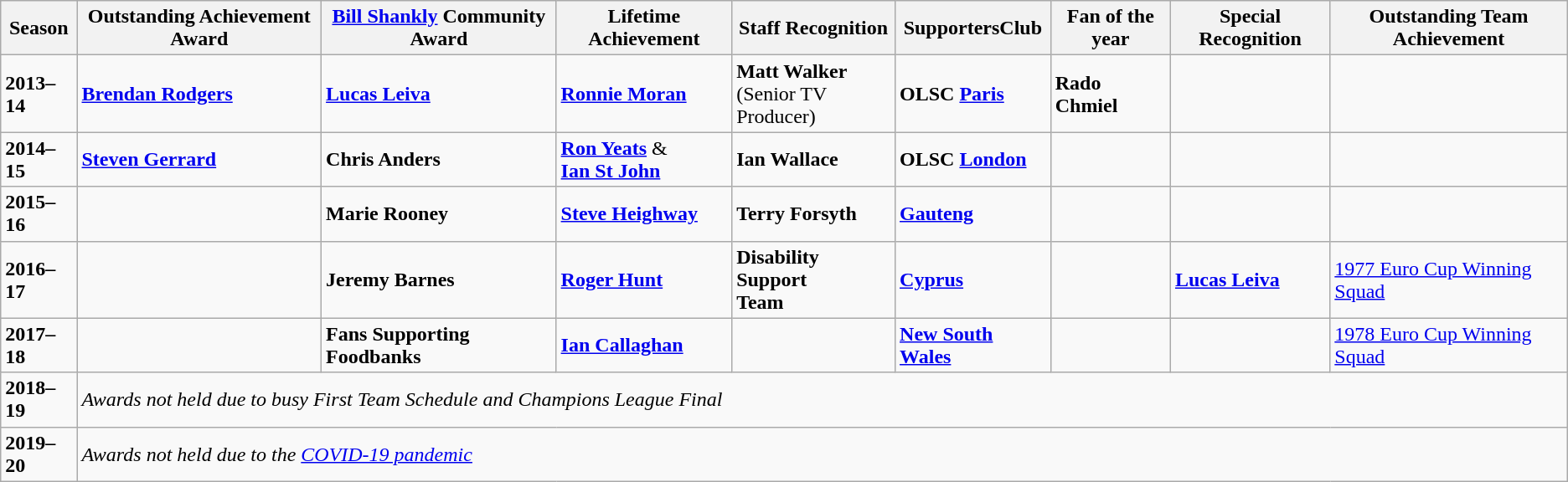<table class="wikitable">
<tr>
<th>Season</th>
<th>Outstanding Achievement Award</th>
<th><a href='#'>Bill Shankly</a> Community Award</th>
<th>Lifetime Achievement</th>
<th>Staff Recognition</th>
<th>SupportersClub</th>
<th>Fan of the year</th>
<th>Special Recognition</th>
<th>Outstanding Team Achievement</th>
</tr>
<tr>
<td><strong>2013–14</strong></td>
<td> <strong><a href='#'>Brendan Rodgers</a></strong></td>
<td><strong> <a href='#'>Lucas Leiva</a></strong></td>
<td><strong> <a href='#'>Ronnie Moran</a></strong></td>
<td><strong>Matt Walker</strong><br>(Senior TV Producer)</td>
<td> <strong>OLSC <a href='#'>Paris</a></strong></td>
<td> <strong>Rado Chmiel</strong></td>
<td></td>
<td></td>
</tr>
<tr>
<td><strong>2014–15</strong></td>
<td><strong> <a href='#'>Steven Gerrard</a></strong></td>
<td><strong>Chris Anders</strong></td>
<td><strong> <a href='#'>Ron Yeats</a></strong> &<br><strong> <a href='#'>Ian St John</a></strong></td>
<td><strong>Ian Wallace</strong></td>
<td><strong> OLSC <a href='#'>London</a></strong></td>
<td></td>
<td></td>
<td></td>
</tr>
<tr>
<td><strong>2015–16</strong></td>
<td></td>
<td><strong>Marie Rooney</strong></td>
<td><strong> <a href='#'>Steve Heighway</a></strong></td>
<td><strong>Terry Forsyth</strong></td>
<td> <strong><a href='#'>Gauteng</a></strong></td>
<td></td>
<td></td>
<td></td>
</tr>
<tr>
<td><strong>2016–17</strong></td>
<td></td>
<td><strong>Jeremy Barnes</strong></td>
<td><strong> <a href='#'>Roger Hunt</a></strong></td>
<td><strong>Disability Support</strong><br><strong>Team</strong></td>
<td> <strong><a href='#'>Cyprus</a></strong></td>
<td></td>
<td><strong> <a href='#'>Lucas Leiva</a></strong></td>
<td><a href='#'>1977 Euro Cup Winning Squad</a></td>
</tr>
<tr>
<td><strong>2017–18</strong></td>
<td></td>
<td><strong>Fans Supporting</strong><br><strong>Foodbanks</strong></td>
<td><strong> <a href='#'>Ian Callaghan</a></strong></td>
<td></td>
<td> <strong><a href='#'>New South Wales</a></strong></td>
<td></td>
<td></td>
<td><a href='#'>1978 Euro Cup Winning Squad</a></td>
</tr>
<tr>
<td><strong>2018–19</strong></td>
<td colspan="8"><em>Awards not held due to busy First Team Schedule and Champions League Final</em></td>
</tr>
<tr>
<td><strong>2019–20</strong></td>
<td colspan="8"><em>Awards not held due to the <a href='#'>COVID-19 pandemic</a></em></td>
</tr>
</table>
